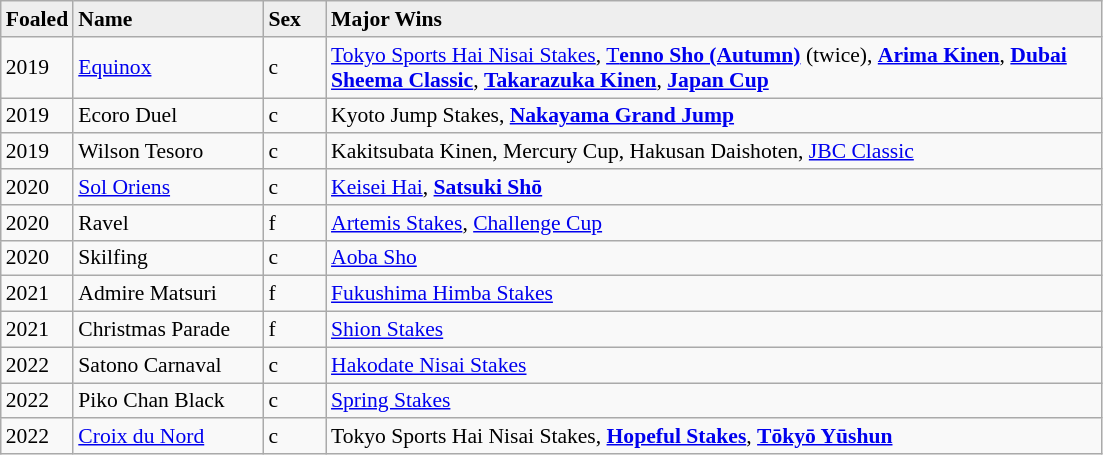<table class="wikitable sortable" style="font-size:90%">
<tr bgcolor="#eeeeee">
<td width="35px"><strong>Foaled</strong></td>
<td width="120px"><strong>Name</strong></td>
<td width="35px"><strong>Sex</strong></td>
<td width="510px"><strong>Major Wins</strong></td>
</tr>
<tr>
<td>2019</td>
<td><a href='#'>Equinox</a></td>
<td>c</td>
<td><a href='#'>Tokyo Sports Hai Nisai Stakes</a>, <a href='#'>T<strong>enno Sho (Autumn)</strong></a> (twice), <strong><a href='#'>Arima Kinen</a></strong>, <strong><a href='#'>Dubai Sheema Classic</a></strong>, <strong><a href='#'>Takarazuka Kinen</a></strong>, <strong><a href='#'>Japan Cup</a></strong></td>
</tr>
<tr>
<td>2019</td>
<td>Ecoro Duel</td>
<td>c</td>
<td>Kyoto Jump Stakes, <a href='#'><strong>Nakayama Grand Jump</strong></a></td>
</tr>
<tr>
<td>2019</td>
<td>Wilson Tesoro</td>
<td>c</td>
<td>Kakitsubata Kinen, Mercury Cup, Hakusan Daishoten, <a href='#'>JBC Classic</a></td>
</tr>
<tr>
<td>2020</td>
<td><a href='#'>Sol Oriens</a></td>
<td>c</td>
<td><a href='#'>Keisei Hai</a>, <strong><a href='#'>Satsuki Shō</a></strong></td>
</tr>
<tr>
<td>2020</td>
<td>Ravel</td>
<td>f</td>
<td><a href='#'>Artemis Stakes</a>, <a href='#'>Challenge Cup</a></td>
</tr>
<tr>
<td>2020</td>
<td>Skilfing</td>
<td>c</td>
<td><a href='#'>Aoba Sho</a></td>
</tr>
<tr>
<td>2021</td>
<td>Admire Matsuri</td>
<td>f</td>
<td><a href='#'>Fukushima Himba Stakes</a></td>
</tr>
<tr>
<td>2021</td>
<td>Christmas Parade</td>
<td>f</td>
<td><a href='#'>Shion Stakes</a></td>
</tr>
<tr>
<td>2022</td>
<td>Satono Carnaval</td>
<td>c</td>
<td><a href='#'>Hakodate Nisai Stakes</a></td>
</tr>
<tr>
<td>2022</td>
<td>Piko Chan Black</td>
<td>c</td>
<td><a href='#'>Spring Stakes</a></td>
</tr>
<tr>
<td>2022</td>
<td><a href='#'>Croix du Nord</a></td>
<td>c</td>
<td>Tokyo Sports Hai Nisai Stakes, <a href='#'><strong>Hopeful Stakes</strong></a>, <a href='#'><strong>Tōkyō Yūshun</strong></a></td>
</tr>
</table>
